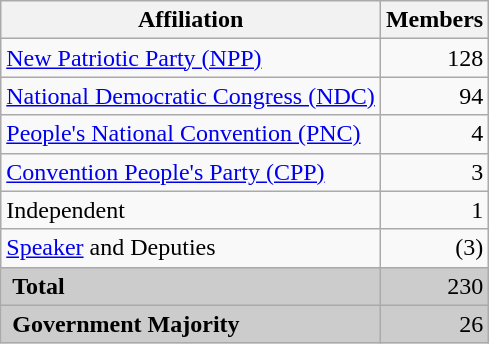<table class="wikitable">
<tr>
<th>Affiliation</th>
<th>Members</th>
</tr>
<tr>
<td><a href='#'>New Patriotic Party (NPP)</a></td>
<td align="right">128</td>
</tr>
<tr>
<td><a href='#'>National Democratic Congress (NDC)</a></td>
<td align="right">94</td>
</tr>
<tr>
<td><a href='#'>People's National Convention (PNC)</a></td>
<td align="right">4</td>
</tr>
<tr>
<td><a href='#'>Convention People's Party (CPP)</a></td>
<td align="right">3</td>
</tr>
<tr>
<td>Independent</td>
<td align="right">1</td>
</tr>
<tr>
<td><a href='#'>Speaker</a> and Deputies</td>
<td align="right">(3)</td>
</tr>
<tr bgcolor="CCCCCC">
<td> <strong>Total</strong></td>
<td align="right">230</td>
</tr>
<tr bgcolor="CCCCCC">
<td> <strong>Government Majority</strong></td>
<td align="right">26</td>
</tr>
</table>
